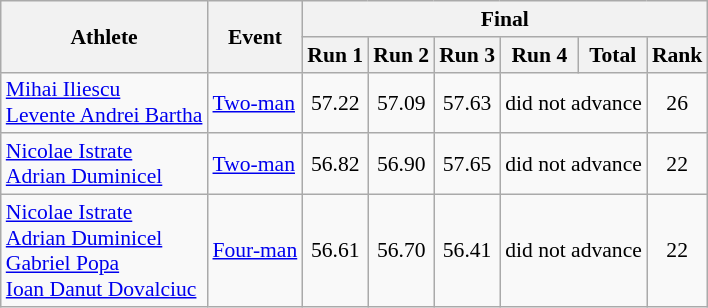<table class="wikitable" style="font-size:90%">
<tr>
<th rowspan="2">Athlete</th>
<th rowspan="2">Event</th>
<th colspan="6">Final</th>
</tr>
<tr>
<th>Run 1</th>
<th>Run 2</th>
<th>Run 3</th>
<th>Run 4</th>
<th>Total</th>
<th>Rank</th>
</tr>
<tr>
<td><a href='#'>Mihai Iliescu</a><br><a href='#'>Levente Andrei Bartha</a></td>
<td><a href='#'>Two-man</a></td>
<td align="center">57.22</td>
<td align="center">57.09</td>
<td align="center">57.63</td>
<td colspan=2 align="center">did not advance</td>
<td align="center">26</td>
</tr>
<tr>
<td><a href='#'>Nicolae Istrate</a><br><a href='#'>Adrian Duminicel</a></td>
<td><a href='#'>Two-man</a></td>
<td align="center">56.82</td>
<td align="center">56.90</td>
<td align="center">57.65</td>
<td colspan=2 align="center">did not advance</td>
<td align="center">22</td>
</tr>
<tr>
<td><a href='#'>Nicolae Istrate</a><br><a href='#'>Adrian Duminicel</a><br><a href='#'>Gabriel Popa</a><br><a href='#'>Ioan Danut Dovalciuc</a></td>
<td><a href='#'>Four-man</a></td>
<td align="center">56.61</td>
<td align="center">56.70</td>
<td align="center">56.41</td>
<td colspan=2 align="center">did not advance</td>
<td align="center">22</td>
</tr>
</table>
